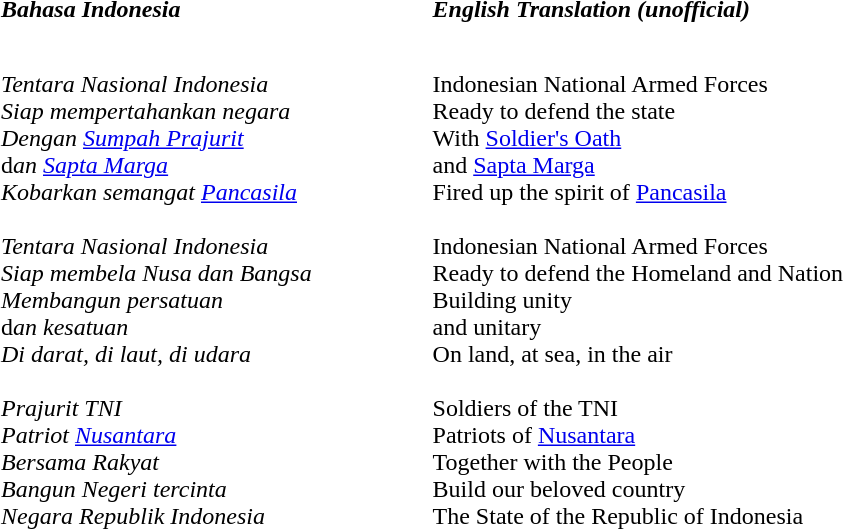<table cellpadding=6>
<tr>
<td style="width:50%;"><strong><em>Bahasa Indonesia</em></strong></td>
<td style="width:50%;"><strong><em>English Translation (unofficial)</em></strong></td>
</tr>
<tr style="vertical-align:top; white-space:nowrap;">
<td style="width:50%;"><br><em>Tentara Nasional Indonesia</em><br>
<em>Siap mempertahankan negara</em><br>
<em>Dengan <a href='#'>Sumpah Prajurit</a></em><br>
d<em>an <a href='#'>Sapta Marga</a></em><br>
<em>Kobarkan semangat <a href='#'>Pancasila</a></em><br>
<br>
<em>Tentara Nasional Indonesia</em><br>
<em>Siap membela Nusa dan Bangsa</em><br>
<em>Membangun persatuan</em><br>
d<em>an kesatuan</em><br>
<em>Di darat, di laut, di udara</em><br>
<br>
<em>Prajurit TNI</em><br>
<em>Patriot <a href='#'>Nusantara</a></em><br>
<em>Bersama Rakyat</em><br>
<em>Bangun Negeri tercinta</em><br>
<em>Negara Republik Indonesia</em></td>
<td style="width:50%;"><br>Indonesian National Armed Forces<br>
Ready to defend the state<br>
With <a href='#'>Soldier's Oath</a><br>
and <a href='#'>Sapta Marga</a><br>
Fired up the spirit of <a href='#'>Pancasila</a><br>
<br>
Indonesian National Armed Forces<br>
Ready to defend the Homeland and Nation<br>
Building unity<br>
and unitary<br>
On land, at sea, in the air<br>
<br>
Soldiers of the TNI<br>
Patriots of <a href='#'>Nusantara</a><br>
Together with the People<br>
Build our beloved country<br>
The State of the Republic of Indonesia</td>
</tr>
</table>
